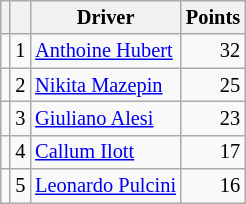<table class="wikitable" style="font-size: 85%;">
<tr>
<th></th>
<th></th>
<th>Driver</th>
<th>Points</th>
</tr>
<tr>
<td align="left"></td>
<td align="center">1</td>
<td> <a href='#'>Anthoine Hubert</a></td>
<td align="right">32</td>
</tr>
<tr>
<td align="left"></td>
<td align="center">2</td>
<td> <a href='#'>Nikita Mazepin</a></td>
<td align="right">25</td>
</tr>
<tr>
<td align="left"></td>
<td align="center">3</td>
<td> <a href='#'>Giuliano Alesi</a></td>
<td align="right">23</td>
</tr>
<tr>
<td align="left"></td>
<td align="center">4</td>
<td> <a href='#'>Callum Ilott</a></td>
<td align="right">17</td>
</tr>
<tr>
<td align="left"></td>
<td align="center">5</td>
<td> <a href='#'>Leonardo Pulcini</a></td>
<td align="right">16</td>
</tr>
</table>
